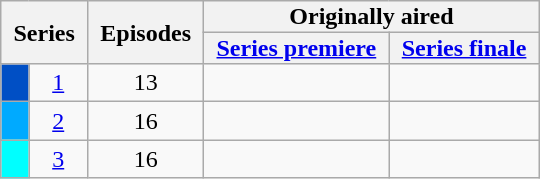<table class="wikitable plainrowheaders" style="text-align:center;">
<tr>
<th scope="col" colspan="2" rowspan="2" style="padding: 0px 8px">Series</th>
<th scope="col" rowspan="2" style="padding: 0px 8px">Episodes</th>
<th scope="col" colspan="2" style="padding: 1px 8px">Originally aired</th>
</tr>
<tr>
<th scope="col" style="padding: 1px 8px"><a href='#'>Series premiere</a></th>
<th scope="col" style="padding: 1px 8px"><a href='#'>Series finale</a></th>
</tr>
<tr>
<td height="10" bgcolor="#004fc5" scope="row"></td>
<td><a href='#'>1</a></td>
<td>13</td>
<td></td>
<td></td>
</tr>
<tr>
<td height="10" bgcolor="#00aaff" scope="row"></td>
<td><a href='#'>2</a></td>
<td>16</td>
<td></td>
<td></td>
</tr>
<tr>
<td height="10" bgcolor="#00ffff" scope="row"></td>
<td><a href='#'>3</a></td>
<td>16</td>
<td></td>
<td></td>
</tr>
</table>
